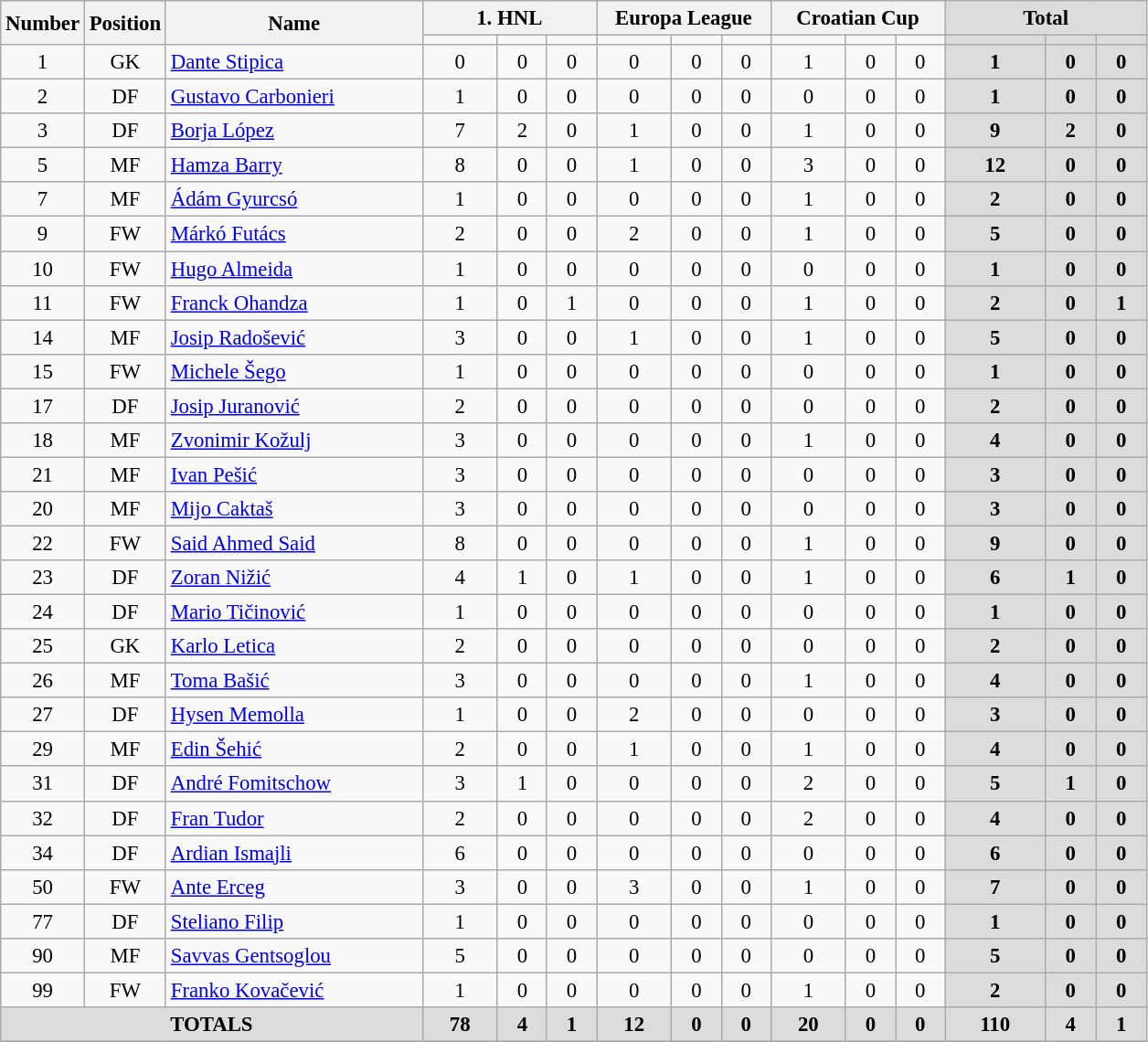<table class="wikitable" style="font-size: 95%; text-align: center;">
<tr>
<th width=40  rowspan="2" align="center">Number</th>
<th width=40  rowspan="2" align="center">Position</th>
<th width=180 rowspan="2" align="center">Name</th>
<th width=120 colspan="3" align="center">1. HNL</th>
<th width=120 colspan="3" align="center">Europa League</th>
<th width=120 colspan="3" align="center">Croatian Cup</th>
<th width=140 colspan="3" align="center" style="background: #DCDCDC">Total</th>
</tr>
<tr>
<td></td>
<td></td>
<td></td>
<td></td>
<td></td>
<td></td>
<td></td>
<td></td>
<td></td>
<th style="background: #DCDCDC"></th>
<th style="background: #DCDCDC"></th>
<th style="background: #DCDCDC"></th>
</tr>
<tr>
<td>1</td>
<td>GK</td>
<td style="text-align:left;"> <a href='#'>Dante Stipica</a></td>
<td>0</td>
<td>0</td>
<td>0</td>
<td>0</td>
<td>0</td>
<td>0</td>
<td>1</td>
<td>0</td>
<td>0</td>
<th style="background: #DCDCDC">1</th>
<th style="background: #DCDCDC">0</th>
<th style="background: #DCDCDC">0</th>
</tr>
<tr>
<td>2</td>
<td>DF</td>
<td style="text-align:left;"> <a href='#'>Gustavo Carbonieri</a></td>
<td>1</td>
<td>0</td>
<td>0</td>
<td>0</td>
<td>0</td>
<td>0</td>
<td>0</td>
<td>0</td>
<td>0</td>
<th style="background: #DCDCDC">1</th>
<th style="background: #DCDCDC">0</th>
<th style="background: #DCDCDC">0</th>
</tr>
<tr>
<td>3</td>
<td>DF</td>
<td style="text-align:left;"> <a href='#'>Borja López</a></td>
<td>7</td>
<td>2</td>
<td>0</td>
<td>1</td>
<td>0</td>
<td>0</td>
<td>1</td>
<td>0</td>
<td>0</td>
<th style="background: #DCDCDC">9</th>
<th style="background: #DCDCDC">2</th>
<th style="background: #DCDCDC">0</th>
</tr>
<tr>
<td>5</td>
<td>MF</td>
<td style="text-align:left;"> <a href='#'>Hamza Barry</a></td>
<td>8</td>
<td>0</td>
<td>0</td>
<td>1</td>
<td>0</td>
<td>0</td>
<td>3</td>
<td>0</td>
<td>0</td>
<th style="background: #DCDCDC">12</th>
<th style="background: #DCDCDC">0</th>
<th style="background: #DCDCDC">0</th>
</tr>
<tr>
<td>7</td>
<td>MF</td>
<td style="text-align:left;"> <a href='#'>Ádám Gyurcsó</a></td>
<td>1</td>
<td>0</td>
<td>0</td>
<td>0</td>
<td>0</td>
<td>0</td>
<td>1</td>
<td>0</td>
<td>0</td>
<th style="background: #DCDCDC">2</th>
<th style="background: #DCDCDC">0</th>
<th style="background: #DCDCDC">0</th>
</tr>
<tr>
<td>9</td>
<td>FW</td>
<td style="text-align:left;"> <a href='#'>Márkó Futács</a></td>
<td>2</td>
<td>0</td>
<td>0</td>
<td>2</td>
<td>0</td>
<td>0</td>
<td>1</td>
<td>0</td>
<td>0</td>
<th style="background: #DCDCDC">5</th>
<th style="background: #DCDCDC">0</th>
<th style="background: #DCDCDC">0</th>
</tr>
<tr>
<td>10</td>
<td>FW</td>
<td style="text-align:left;"> <a href='#'>Hugo Almeida</a></td>
<td>1</td>
<td>0</td>
<td>0</td>
<td>0</td>
<td>0</td>
<td>0</td>
<td>0</td>
<td>0</td>
<td>0</td>
<th style="background: #DCDCDC">1</th>
<th style="background: #DCDCDC">0</th>
<th style="background: #DCDCDC">0</th>
</tr>
<tr>
<td>11</td>
<td>FW</td>
<td style="text-align:left;"> <a href='#'>Franck Ohandza</a></td>
<td>1</td>
<td>0</td>
<td>1</td>
<td>0</td>
<td>0</td>
<td>0</td>
<td>1</td>
<td>0</td>
<td>0</td>
<th style="background: #DCDCDC">2</th>
<th style="background: #DCDCDC">0</th>
<th style="background: #DCDCDC">1</th>
</tr>
<tr>
<td>14</td>
<td>MF</td>
<td style="text-align:left;"> <a href='#'>Josip Radošević</a></td>
<td>3</td>
<td>0</td>
<td>0</td>
<td>1</td>
<td>0</td>
<td>0</td>
<td>1</td>
<td>0</td>
<td>0</td>
<th style="background: #DCDCDC">5</th>
<th style="background: #DCDCDC">0</th>
<th style="background: #DCDCDC">0</th>
</tr>
<tr>
<td>15</td>
<td>FW</td>
<td style="text-align:left;"> <a href='#'>Michele Šego</a></td>
<td>1</td>
<td>0</td>
<td>0</td>
<td>0</td>
<td>0</td>
<td>0</td>
<td>0</td>
<td>0</td>
<td>0</td>
<th style="background: #DCDCDC">1</th>
<th style="background: #DCDCDC">0</th>
<th style="background: #DCDCDC">0</th>
</tr>
<tr>
<td>17</td>
<td>DF</td>
<td style="text-align:left;"> <a href='#'>Josip Juranović</a></td>
<td>2</td>
<td>0</td>
<td>0</td>
<td>0</td>
<td>0</td>
<td>0</td>
<td>0</td>
<td>0</td>
<td>0</td>
<th style="background: #DCDCDC">2</th>
<th style="background: #DCDCDC">0</th>
<th style="background: #DCDCDC">0</th>
</tr>
<tr>
<td>18</td>
<td>MF</td>
<td style="text-align:left;"> <a href='#'>Zvonimir Kožulj</a></td>
<td>3</td>
<td>0</td>
<td>0</td>
<td>0</td>
<td>0</td>
<td>0</td>
<td>1</td>
<td>0</td>
<td>0</td>
<th style="background: #DCDCDC">4</th>
<th style="background: #DCDCDC">0</th>
<th style="background: #DCDCDC">0</th>
</tr>
<tr>
<td>21</td>
<td>MF</td>
<td style="text-align:left;"> <a href='#'>Ivan Pešić</a></td>
<td>3</td>
<td>0</td>
<td>0</td>
<td>0</td>
<td>0</td>
<td>0</td>
<td>0</td>
<td>0</td>
<td>0</td>
<th style="background: #DCDCDC">3</th>
<th style="background: #DCDCDC">0</th>
<th style="background: #DCDCDC">0</th>
</tr>
<tr>
<td>20</td>
<td>MF</td>
<td style="text-align:left;"> <a href='#'>Mijo Caktaš</a></td>
<td>3</td>
<td>0</td>
<td>0</td>
<td>0</td>
<td>0</td>
<td>0</td>
<td>0</td>
<td>0</td>
<td>0</td>
<th style="background: #DCDCDC">3</th>
<th style="background: #DCDCDC">0</th>
<th style="background: #DCDCDC">0</th>
</tr>
<tr>
<td>22</td>
<td>FW</td>
<td style="text-align:left;"> <a href='#'>Said Ahmed Said</a></td>
<td>8</td>
<td>0</td>
<td>0</td>
<td>0</td>
<td>0</td>
<td>0</td>
<td>1</td>
<td>0</td>
<td>0</td>
<th style="background: #DCDCDC">9</th>
<th style="background: #DCDCDC">0</th>
<th style="background: #DCDCDC">0</th>
</tr>
<tr>
<td>23</td>
<td>DF</td>
<td style="text-align:left;"> <a href='#'>Zoran Nižić</a></td>
<td>4</td>
<td>1</td>
<td>0</td>
<td>1</td>
<td>0</td>
<td>0</td>
<td>1</td>
<td>0</td>
<td>0</td>
<th style="background: #DCDCDC">6</th>
<th style="background: #DCDCDC">1</th>
<th style="background: #DCDCDC">0</th>
</tr>
<tr>
<td>24</td>
<td>DF</td>
<td style="text-align:left;"> <a href='#'>Mario Tičinović</a></td>
<td>1</td>
<td>0</td>
<td>0</td>
<td>0</td>
<td>0</td>
<td>0</td>
<td>0</td>
<td>0</td>
<td>0</td>
<th style="background: #DCDCDC">1</th>
<th style="background: #DCDCDC">0</th>
<th style="background: #DCDCDC">0</th>
</tr>
<tr>
<td>25</td>
<td>GK</td>
<td style="text-align:left;"> <a href='#'>Karlo Letica</a></td>
<td>2</td>
<td>0</td>
<td>0</td>
<td>0</td>
<td>0</td>
<td>0</td>
<td>0</td>
<td>0</td>
<td>0</td>
<th style="background: #DCDCDC">2</th>
<th style="background: #DCDCDC">0</th>
<th style="background: #DCDCDC">0</th>
</tr>
<tr>
<td>26</td>
<td>MF</td>
<td style="text-align:left;"> <a href='#'>Toma Bašić</a></td>
<td>3</td>
<td>0</td>
<td>0</td>
<td>0</td>
<td>0</td>
<td>0</td>
<td>1</td>
<td>0</td>
<td>0</td>
<th style="background: #DCDCDC">4</th>
<th style="background: #DCDCDC">0</th>
<th style="background: #DCDCDC">0</th>
</tr>
<tr>
<td>27</td>
<td>DF</td>
<td style="text-align:left;"> <a href='#'>Hysen Memolla</a></td>
<td>1</td>
<td>0</td>
<td>0</td>
<td>2</td>
<td>0</td>
<td>0</td>
<td>0</td>
<td>0</td>
<td>0</td>
<th style="background: #DCDCDC">3</th>
<th style="background: #DCDCDC">0</th>
<th style="background: #DCDCDC">0</th>
</tr>
<tr>
<td>29</td>
<td>MF</td>
<td style="text-align:left;"> <a href='#'>Edin Šehić</a></td>
<td>2</td>
<td>0</td>
<td>0</td>
<td>1</td>
<td>0</td>
<td>0</td>
<td>1</td>
<td>0</td>
<td>0</td>
<th style="background: #DCDCDC">4</th>
<th style="background: #DCDCDC">0</th>
<th style="background: #DCDCDC">0</th>
</tr>
<tr>
<td>31</td>
<td>DF</td>
<td style="text-align:left;"> <a href='#'>André Fomitschow</a></td>
<td>3</td>
<td>1</td>
<td>0</td>
<td>0</td>
<td>0</td>
<td>0</td>
<td>2</td>
<td>0</td>
<td>0</td>
<th style="background: #DCDCDC">5</th>
<th style="background: #DCDCDC">1</th>
<th style="background: #DCDCDC">0</th>
</tr>
<tr>
<td>32</td>
<td>DF</td>
<td style="text-align:left;"> <a href='#'>Fran Tudor</a></td>
<td>2</td>
<td>0</td>
<td>0</td>
<td>0</td>
<td>0</td>
<td>0</td>
<td>2</td>
<td>0</td>
<td>0</td>
<th style="background: #DCDCDC">4</th>
<th style="background: #DCDCDC">0</th>
<th style="background: #DCDCDC">0</th>
</tr>
<tr>
<td>34</td>
<td>DF</td>
<td style="text-align:left;"> <a href='#'>Ardian Ismajli</a></td>
<td>6</td>
<td>0</td>
<td>0</td>
<td>0</td>
<td>0</td>
<td>0</td>
<td>0</td>
<td>0</td>
<td>0</td>
<th style="background: #DCDCDC">6</th>
<th style="background: #DCDCDC">0</th>
<th style="background: #DCDCDC">0</th>
</tr>
<tr>
<td>50</td>
<td>FW</td>
<td style="text-align:left;"> <a href='#'>Ante Erceg</a></td>
<td>3</td>
<td>0</td>
<td>0</td>
<td>3</td>
<td>0</td>
<td>0</td>
<td>1</td>
<td>0</td>
<td>0</td>
<th style="background: #DCDCDC">7</th>
<th style="background: #DCDCDC">0</th>
<th style="background: #DCDCDC">0</th>
</tr>
<tr>
<td>77</td>
<td>DF</td>
<td style="text-align:left;"> <a href='#'>Steliano Filip</a></td>
<td>1</td>
<td>0</td>
<td>0</td>
<td>0</td>
<td>0</td>
<td>0</td>
<td>0</td>
<td>0</td>
<td>0</td>
<th style="background: #DCDCDC">1</th>
<th style="background: #DCDCDC">0</th>
<th style="background: #DCDCDC">0</th>
</tr>
<tr>
<td>90</td>
<td>MF</td>
<td style="text-align:left;"> <a href='#'>Savvas Gentsoglou</a></td>
<td>5</td>
<td>0</td>
<td>0</td>
<td>0</td>
<td>0</td>
<td>0</td>
<td>0</td>
<td>0</td>
<td>0</td>
<th style="background: #DCDCDC">5</th>
<th style="background: #DCDCDC">0</th>
<th style="background: #DCDCDC">0</th>
</tr>
<tr>
<td>99</td>
<td>FW</td>
<td style="text-align:left;"> <a href='#'>Franko Kovačević</a></td>
<td>1</td>
<td>0</td>
<td>0</td>
<td>0</td>
<td>0</td>
<td>0</td>
<td>1</td>
<td>0</td>
<td>0</td>
<th style="background: #DCDCDC">2</th>
<th style="background: #DCDCDC">0</th>
<th style="background: #DCDCDC">0</th>
</tr>
<tr>
<th colspan="3" style="background: #DCDCDC">TOTALS</th>
<th style="background: #DCDCDC">78</th>
<th style="background: #DCDCDC">4</th>
<th style="background: #DCDCDC">1</th>
<th style="background: #DCDCDC">12</th>
<th style="background: #DCDCDC">0</th>
<th style="background: #DCDCDC">0</th>
<th style="background: #DCDCDC">20</th>
<th style="background: #DCDCDC">0</th>
<th style="background: #DCDCDC">0</th>
<th style="background: #DCDCDC">110</th>
<th style="background: #DCDCDC">4</th>
<th style="background: #DCDCDC">1</th>
</tr>
<tr>
</tr>
</table>
